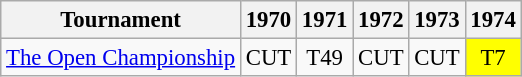<table class="wikitable" style="font-size:95%;text-align:center;">
<tr>
<th>Tournament</th>
<th>1970</th>
<th>1971</th>
<th>1972</th>
<th>1973</th>
<th>1974</th>
</tr>
<tr>
<td align=left><a href='#'>The Open Championship</a></td>
<td>CUT</td>
<td>T49</td>
<td>CUT</td>
<td>CUT</td>
<td style="background:yellow;">T7</td>
</tr>
</table>
